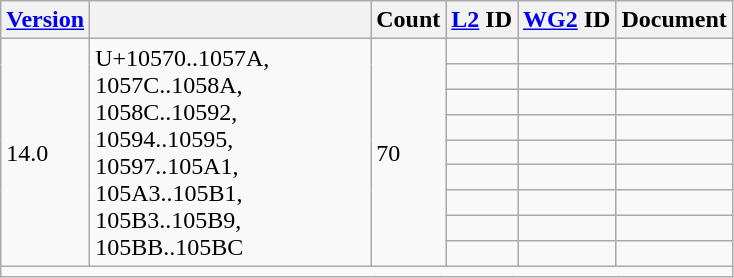<table class="wikitable sticky-header">
<tr>
<th><a href='#'>Version</a></th>
<th></th>
<th>Count</th>
<th><a href='#'>L2</a> ID</th>
<th><a href='#'>WG2</a> ID</th>
<th>Document</th>
</tr>
<tr>
<td rowspan="9">14.0</td>
<td rowspan="9" width="180">U+10570..1057A, 1057C..1058A, 1058C..10592, 10594..10595, 10597..105A1, 105A3..105B1, 105B3..105B9, 105BB..105BC</td>
<td rowspan="9">70</td>
<td></td>
<td></td>
<td></td>
</tr>
<tr>
<td></td>
<td></td>
<td></td>
</tr>
<tr>
<td></td>
<td></td>
<td></td>
</tr>
<tr>
<td></td>
<td></td>
<td></td>
</tr>
<tr>
<td></td>
<td></td>
<td></td>
</tr>
<tr>
<td></td>
<td></td>
<td></td>
</tr>
<tr>
<td></td>
<td></td>
<td></td>
</tr>
<tr>
<td></td>
<td></td>
<td></td>
</tr>
<tr>
<td></td>
<td></td>
<td></td>
</tr>
<tr class="sortbottom">
<td colspan="6"></td>
</tr>
</table>
